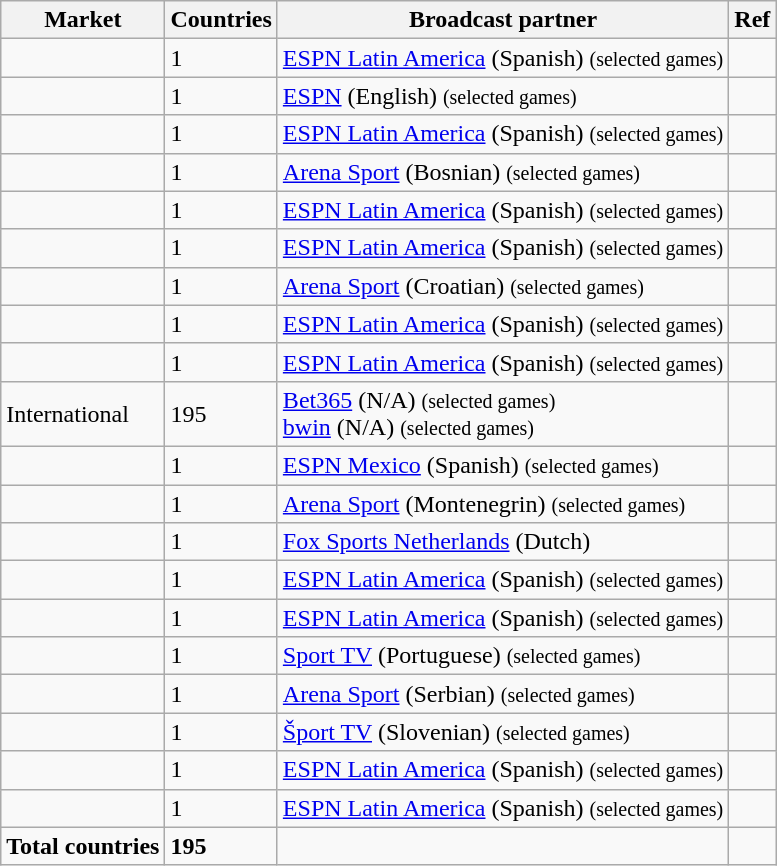<table class="wikitable">
<tr>
<th>Market</th>
<th>Countries</th>
<th>Broadcast partner</th>
<th>Ref</th>
</tr>
<tr>
<td></td>
<td>1</td>
<td><a href='#'>ESPN Latin America</a> (Spanish) <small>(selected games)</small></td>
<td></td>
</tr>
<tr>
<td></td>
<td>1</td>
<td><a href='#'>ESPN</a> (English) <small>(selected games)</small></td>
<td></td>
</tr>
<tr>
<td></td>
<td>1</td>
<td><a href='#'>ESPN Latin America</a> (Spanish) <small>(selected games)</small></td>
<td></td>
</tr>
<tr>
<td></td>
<td>1</td>
<td><a href='#'>Arena Sport</a> (Bosnian) <small>(selected games)</small></td>
<td></td>
</tr>
<tr>
<td></td>
<td>1</td>
<td><a href='#'>ESPN Latin America</a> (Spanish) <small>(selected games)</small></td>
<td></td>
</tr>
<tr>
<td></td>
<td>1</td>
<td><a href='#'>ESPN Latin America</a> (Spanish) <small>(selected games)</small></td>
<td></td>
</tr>
<tr>
<td></td>
<td>1</td>
<td><a href='#'>Arena Sport</a> (Croatian) <small>(selected games)</small></td>
<td></td>
</tr>
<tr>
<td></td>
<td>1</td>
<td><a href='#'>ESPN Latin America</a> (Spanish) <small>(selected games)</small></td>
<td></td>
</tr>
<tr>
<td></td>
<td>1</td>
<td><a href='#'>ESPN Latin America</a> (Spanish) <small>(selected games)</small></td>
<td></td>
</tr>
<tr>
<td>International</td>
<td>195</td>
<td><a href='#'>Bet365</a> (N/A) <small>(selected games)</small> <br> <a href='#'>bwin</a> (N/A) <small>(selected games)</small></td>
<td></td>
</tr>
<tr>
<td></td>
<td>1</td>
<td><a href='#'>ESPN Mexico</a> (Spanish) <small>(selected games)</small></td>
<td></td>
</tr>
<tr>
<td></td>
<td>1</td>
<td><a href='#'>Arena Sport</a> (Montenegrin) <small>(selected games)</small></td>
<td></td>
</tr>
<tr>
<td></td>
<td>1</td>
<td><a href='#'>Fox Sports Netherlands</a> (Dutch)</td>
<td></td>
</tr>
<tr>
<td></td>
<td>1</td>
<td><a href='#'>ESPN Latin America</a> (Spanish) <small>(selected games)</small></td>
<td></td>
</tr>
<tr>
<td></td>
<td>1</td>
<td><a href='#'>ESPN Latin America</a> (Spanish) <small>(selected games)</small></td>
<td></td>
</tr>
<tr>
<td></td>
<td>1</td>
<td><a href='#'>Sport TV</a> (Portuguese) <small>(selected games)</small></td>
<td></td>
</tr>
<tr>
<td></td>
<td>1</td>
<td><a href='#'>Arena Sport</a> (Serbian) <small>(selected games)</small></td>
<td></td>
</tr>
<tr>
<td></td>
<td>1</td>
<td><a href='#'>Šport TV</a> (Slovenian) <small>(selected games)</small></td>
<td></td>
</tr>
<tr>
<td></td>
<td>1</td>
<td><a href='#'>ESPN Latin America</a> (Spanish) <small>(selected games)</small></td>
<td></td>
</tr>
<tr>
<td></td>
<td>1</td>
<td><a href='#'>ESPN Latin America</a> (Spanish) <small>(selected games)</small></td>
<td></td>
</tr>
<tr>
<td><strong>Total countries</strong></td>
<td><strong>195</strong></td>
<td></td>
<td></td>
</tr>
</table>
